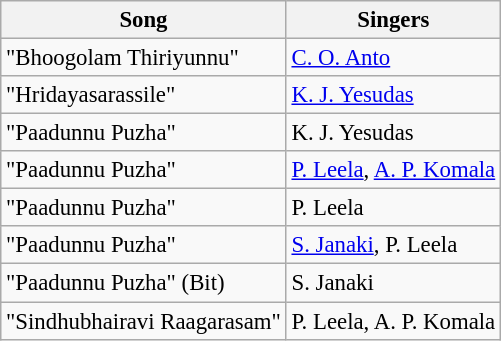<table class="wikitable" style="font-size:95%;">
<tr>
<th>Song</th>
<th>Singers</th>
</tr>
<tr>
<td>"Bhoogolam Thiriyunnu"</td>
<td><a href='#'>C. O. Anto</a></td>
</tr>
<tr>
<td>"Hridayasarassile"</td>
<td><a href='#'>K. J. Yesudas</a></td>
</tr>
<tr>
<td>"Paadunnu Puzha"</td>
<td>K. J. Yesudas</td>
</tr>
<tr>
<td>"Paadunnu Puzha"</td>
<td><a href='#'>P. Leela</a>, <a href='#'>A. P. Komala</a></td>
</tr>
<tr>
<td>"Paadunnu Puzha"</td>
<td>P. Leela</td>
</tr>
<tr>
<td>"Paadunnu Puzha"</td>
<td><a href='#'>S. Janaki</a>, P. Leela</td>
</tr>
<tr>
<td>"Paadunnu Puzha" (Bit)</td>
<td>S. Janaki</td>
</tr>
<tr>
<td>"Sindhubhairavi Raagarasam"</td>
<td>P. Leela, A. P. Komala</td>
</tr>
</table>
